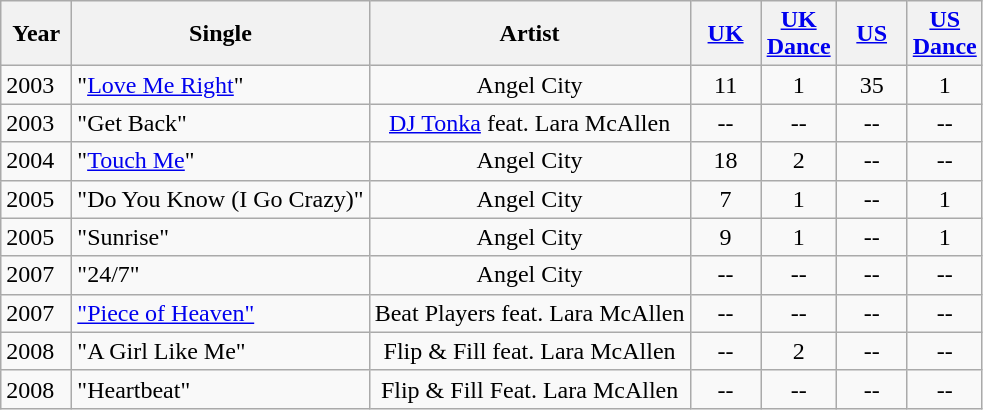<table class="wikitable">
<tr>
<th width="40">Year</th>
<th>Single</th>
<th>Artist</th>
<th width="40"><a href='#'>UK</a></th>
<th width="40"><a href='#'>UK Dance</a></th>
<th width="40"><a href='#'>US</a></th>
<th width="40"><a href='#'>US Dance</a></th>
</tr>
<tr>
<td align="left" valign="top">2003</td>
<td align="left" valign="top">"<a href='#'>Love Me Right</a>"</td>
<td align="center" valign="top">Angel City</td>
<td align="center" valign="top">11</td>
<td align="center" valign="top">1</td>
<td align="center" valign="top">35</td>
<td align="center" valign="top">1</td>
</tr>
<tr>
<td align="left" valign="top">2003</td>
<td align="left" valign="top">"Get Back"</td>
<td align="center" valign="top"><a href='#'>DJ Tonka</a> feat. Lara McAllen</td>
<td align="center" valign="top">--</td>
<td align="center" valign="top">--</td>
<td align="center" valign="top">--</td>
<td align="center" valign="top">--</td>
</tr>
<tr>
<td align="left" valign="top">2004</td>
<td align="left" valign="top">"<a href='#'>Touch Me</a>"</td>
<td align="center" valign="top">Angel City</td>
<td align="center" valign="top">18</td>
<td align="center" valign="top">2</td>
<td align="center" valign="top">--</td>
<td align="center" valign="top">--</td>
</tr>
<tr>
<td align="left" valign="top">2005</td>
<td align="left" valign="top">"Do You Know (I Go Crazy)"</td>
<td align="center" valign="top">Angel City</td>
<td align="center" valign="top">7</td>
<td align="center" valign="top">1</td>
<td align="center" valign="top">--</td>
<td align="center" valign="top">1</td>
</tr>
<tr>
<td align="left" valign="top">2005</td>
<td align="left" valign="top">"Sunrise"</td>
<td align="center" valign="top">Angel City</td>
<td align="center" valign="top">9</td>
<td align="center" valign="top">1</td>
<td align="center" valign="top">--</td>
<td align="center" valign="top">1</td>
</tr>
<tr>
<td align="left" valign="top">2007</td>
<td align="left" valign="top">"24/7"</td>
<td align="center" valign="top">Angel City</td>
<td align="center" valign="top">--</td>
<td align="center" valign="top">--</td>
<td align="center" valign="top">--</td>
<td align="center" valign="top">--</td>
</tr>
<tr>
<td align="left" valign="top">2007</td>
<td align="left" valign="top"><a href='#'>"Piece of Heaven"</a></td>
<td align="center" valign="top">Beat Players feat. Lara McAllen</td>
<td align="center" valign="top">--</td>
<td align="center" valign="top">--</td>
<td align="center" valign="top">--</td>
<td align="center" valign="top">--</td>
</tr>
<tr>
<td align="left" valign="top">2008</td>
<td align="left" valign="top">"A Girl Like Me"</td>
<td align="center" valign="top">Flip & Fill feat. Lara McAllen</td>
<td align="center" valign="top">--</td>
<td align="center" valign="top">2</td>
<td align="center" valign="top">--</td>
<td align="center" valign="top">--</td>
</tr>
<tr>
<td align="left" valign="top">2008</td>
<td align="left" valign="top">"Heartbeat"</td>
<td align="center" valign="top">Flip & Fill Feat. Lara McAllen</td>
<td align="center" valign="top">--</td>
<td align="center" valign="top">--</td>
<td align="center" valign="top">--</td>
<td align="center" valign="top">--</td>
</tr>
</table>
